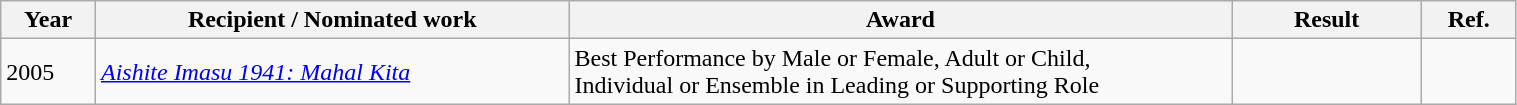<table class="wikitable" style="width:80%">
<tr>
<th scope="col" width="5%" style="white-space: nowrap;">Year</th>
<th scope="col" width="25%" style="white-space: nowrap;">Recipient / Nominated work</th>
<th scope="col" width="35%" style="white-space: nowrap;">Award</th>
<th scope="col" width="10%" style="white-space: nowrap;">Result</th>
<th scope="col" width="5%" style="white-space: nowrap;">Ref.</th>
</tr>
<tr>
<td>2005</td>
<td><em><a href='#'>Aishite Imasu 1941: Mahal Kita</a></em></td>
<td>Best Performance by Male or Female, Adult or Child,<br> Individual or Ensemble in Leading or Supporting Role</td>
<td></td>
<td style="text-align:center;"></td>
</tr>
</table>
